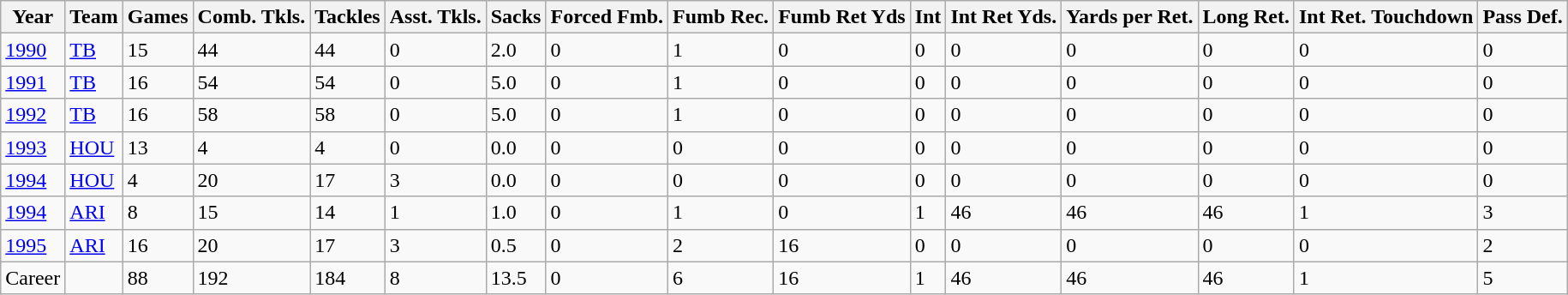<table class="wikitable">
<tr>
<th>Year</th>
<th>Team</th>
<th>Games</th>
<th>Comb. Tkls.</th>
<th>Tackles</th>
<th>Asst. Tkls.</th>
<th>Sacks</th>
<th>Forced Fmb.</th>
<th>Fumb Rec.</th>
<th>Fumb Ret Yds</th>
<th>Int</th>
<th>Int Ret Yds.</th>
<th>Yards per Ret.</th>
<th>Long Ret.</th>
<th>Int Ret. Touchdown</th>
<th>Pass Def.</th>
</tr>
<tr>
<td><a href='#'>1990</a></td>
<td><a href='#'>TB</a></td>
<td>15</td>
<td>44</td>
<td>44</td>
<td>0</td>
<td>2.0</td>
<td>0</td>
<td>1</td>
<td>0</td>
<td>0</td>
<td>0</td>
<td>0</td>
<td>0</td>
<td>0</td>
<td>0</td>
</tr>
<tr>
<td><a href='#'>1991</a></td>
<td><a href='#'>TB</a></td>
<td>16</td>
<td>54</td>
<td>54</td>
<td>0</td>
<td>5.0</td>
<td>0</td>
<td>1</td>
<td>0</td>
<td>0</td>
<td>0</td>
<td>0</td>
<td>0</td>
<td>0</td>
<td>0</td>
</tr>
<tr>
<td><a href='#'>1992</a></td>
<td><a href='#'>TB</a></td>
<td>16</td>
<td>58</td>
<td>58</td>
<td>0</td>
<td>5.0</td>
<td>0</td>
<td>1</td>
<td>0</td>
<td>0</td>
<td>0</td>
<td>0</td>
<td>0</td>
<td>0</td>
<td>0</td>
</tr>
<tr>
<td><a href='#'>1993</a></td>
<td><a href='#'>HOU</a></td>
<td>13</td>
<td>4</td>
<td>4</td>
<td>0</td>
<td>0.0</td>
<td>0</td>
<td>0</td>
<td>0</td>
<td>0</td>
<td>0</td>
<td>0</td>
<td>0</td>
<td>0</td>
<td>0</td>
</tr>
<tr>
<td><a href='#'>1994</a></td>
<td><a href='#'>HOU</a></td>
<td>4</td>
<td>20</td>
<td>17</td>
<td>3</td>
<td>0.0</td>
<td>0</td>
<td>0</td>
<td>0</td>
<td>0</td>
<td>0</td>
<td>0</td>
<td>0</td>
<td>0</td>
<td>0</td>
</tr>
<tr>
<td><a href='#'>1994</a></td>
<td><a href='#'>ARI</a></td>
<td>8</td>
<td>15</td>
<td>14</td>
<td>1</td>
<td>1.0</td>
<td>0</td>
<td>1</td>
<td>0</td>
<td>1</td>
<td>46</td>
<td>46</td>
<td>46</td>
<td>1</td>
<td>3</td>
</tr>
<tr>
<td><a href='#'>1995</a></td>
<td><a href='#'>ARI</a></td>
<td>16</td>
<td>20</td>
<td>17</td>
<td>3</td>
<td>0.5</td>
<td>0</td>
<td>2</td>
<td>16</td>
<td>0</td>
<td>0</td>
<td>0</td>
<td>0</td>
<td>0</td>
<td>2</td>
</tr>
<tr>
<td>Career</td>
<td></td>
<td>88</td>
<td>192</td>
<td>184</td>
<td>8</td>
<td>13.5</td>
<td>0</td>
<td>6</td>
<td>16</td>
<td>1</td>
<td>46</td>
<td>46</td>
<td>46</td>
<td>1</td>
<td>5</td>
</tr>
</table>
